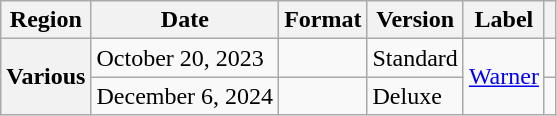<table class="wikitable plainrowheaders">
<tr>
<th scope="col">Region</th>
<th scope="col">Date</th>
<th scope="col">Format</th>
<th scope="col">Version</th>
<th scope="col">Label</th>
<th scope="col"></th>
</tr>
<tr>
<th scope="row" rowspan="2">Various</th>
<td>October 20, 2023</td>
<td></td>
<td>Standard</td>
<td rowspan="2"><a href='#'>Warner</a></td>
<td></td>
</tr>
<tr>
<td>December 6, 2024</td>
<td></td>
<td>Deluxe</td>
<td></td>
</tr>
</table>
